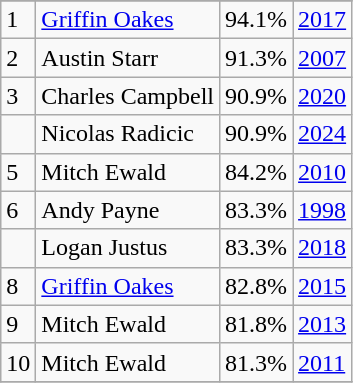<table class="wikitable">
<tr>
</tr>
<tr>
<td>1</td>
<td><a href='#'>Griffin Oakes</a></td>
<td><abbr>94.1%</abbr></td>
<td><a href='#'>2017</a></td>
</tr>
<tr>
<td>2</td>
<td>Austin Starr</td>
<td><abbr>91.3%</abbr></td>
<td><a href='#'>2007</a></td>
</tr>
<tr>
<td>3</td>
<td>Charles Campbell</td>
<td><abbr>90.9%</abbr></td>
<td><a href='#'>2020</a></td>
</tr>
<tr>
<td></td>
<td>Nicolas Radicic</td>
<td><abbr>90.9%</abbr></td>
<td><a href='#'>2024</a></td>
</tr>
<tr>
<td>5</td>
<td>Mitch Ewald</td>
<td><abbr>84.2%</abbr></td>
<td><a href='#'>2010</a></td>
</tr>
<tr>
<td>6</td>
<td>Andy Payne</td>
<td><abbr>83.3%</abbr></td>
<td><a href='#'>1998</a></td>
</tr>
<tr>
<td></td>
<td>Logan Justus</td>
<td><abbr>83.3%</abbr></td>
<td><a href='#'>2018</a></td>
</tr>
<tr>
<td>8</td>
<td><a href='#'>Griffin Oakes</a></td>
<td><abbr>82.8%</abbr></td>
<td><a href='#'>2015</a></td>
</tr>
<tr>
<td>9</td>
<td>Mitch Ewald</td>
<td><abbr>81.8%</abbr></td>
<td><a href='#'>2013</a></td>
</tr>
<tr>
<td>10</td>
<td>Mitch Ewald</td>
<td><abbr>81.3%</abbr></td>
<td><a href='#'>2011</a></td>
</tr>
<tr>
</tr>
</table>
